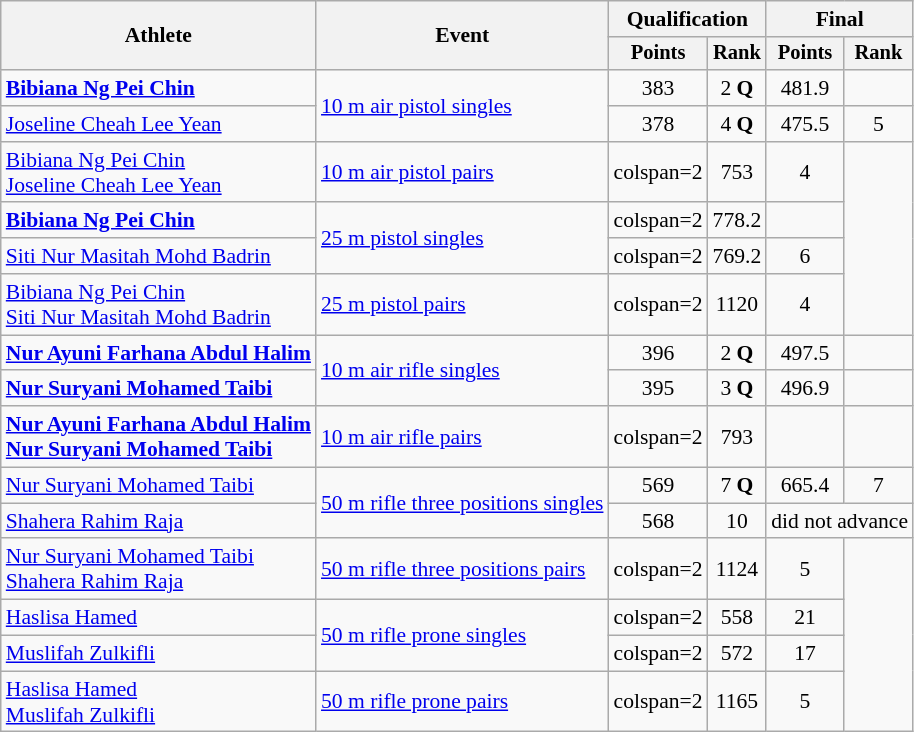<table class="wikitable" style="font-size:90%;">
<tr>
<th rowspan=2>Athlete</th>
<th rowspan=2>Event</th>
<th colspan=2>Qualification</th>
<th colspan=2>Final</th>
</tr>
<tr style="font-size:95%">
<th>Points</th>
<th>Rank</th>
<th>Points</th>
<th>Rank</th>
</tr>
<tr align=center>
<td align=left><strong><a href='#'>Bibiana Ng Pei Chin</a></strong></td>
<td align=left rowspan=2><a href='#'>10 m air pistol singles</a></td>
<td>383</td>
<td>2 <strong>Q</strong></td>
<td>481.9</td>
<td></td>
</tr>
<tr align=center>
<td align=left><a href='#'>Joseline Cheah Lee Yean</a></td>
<td>378</td>
<td>4 <strong>Q</strong></td>
<td>475.5</td>
<td>5</td>
</tr>
<tr align=center>
<td align=left><a href='#'>Bibiana Ng Pei Chin</a><br><a href='#'>Joseline Cheah Lee Yean</a></td>
<td align=left><a href='#'>10 m air pistol pairs</a></td>
<td>colspan=2 </td>
<td>753</td>
<td>4</td>
</tr>
<tr align=center>
<td align=left><strong><a href='#'>Bibiana Ng Pei Chin</a></strong></td>
<td align=left rowspan=2><a href='#'>25 m pistol singles</a></td>
<td>colspan=2 </td>
<td>778.2</td>
<td></td>
</tr>
<tr align=center>
<td align=left><a href='#'>Siti Nur Masitah Mohd Badrin</a></td>
<td>colspan=2 </td>
<td>769.2</td>
<td>6</td>
</tr>
<tr align=center>
<td align=left><a href='#'>Bibiana Ng Pei Chin</a><br><a href='#'>Siti Nur Masitah Mohd Badrin</a></td>
<td align=left><a href='#'>25 m pistol pairs</a></td>
<td>colspan=2 </td>
<td>1120</td>
<td>4</td>
</tr>
<tr align=center>
<td align=left><strong><a href='#'>Nur Ayuni Farhana Abdul Halim</a></strong></td>
<td align=left rowspan=2><a href='#'>10 m air rifle singles</a></td>
<td>396</td>
<td>2 <strong>Q</strong></td>
<td>497.5</td>
<td></td>
</tr>
<tr align=center>
<td align=left><strong><a href='#'>Nur Suryani Mohamed Taibi</a></strong></td>
<td>395</td>
<td>3 <strong>Q</strong></td>
<td>496.9</td>
<td></td>
</tr>
<tr align=center>
<td align=left><strong><a href='#'>Nur Ayuni Farhana Abdul Halim</a><br><a href='#'>Nur Suryani Mohamed Taibi</a></strong></td>
<td align=left><a href='#'>10 m air rifle pairs</a></td>
<td>colspan=2 </td>
<td>793</td>
<td></td>
</tr>
<tr align=center>
<td align=left><a href='#'>Nur Suryani Mohamed Taibi</a></td>
<td align=left rowspan=2><a href='#'>50 m rifle three positions singles</a></td>
<td>569</td>
<td>7 <strong>Q</strong></td>
<td>665.4</td>
<td>7</td>
</tr>
<tr align=center>
<td align=left><a href='#'>Shahera Rahim Raja</a></td>
<td>568</td>
<td>10</td>
<td colspan=2>did not advance</td>
</tr>
<tr align=center>
<td align=left><a href='#'>Nur Suryani Mohamed Taibi</a><br><a href='#'>Shahera Rahim Raja</a></td>
<td align=left><a href='#'>50 m rifle three positions pairs</a></td>
<td>colspan=2 </td>
<td>1124</td>
<td>5</td>
</tr>
<tr align=center>
<td align=left><a href='#'>Haslisa Hamed</a></td>
<td align=left rowspan=2><a href='#'>50 m rifle prone singles</a></td>
<td>colspan=2 </td>
<td>558</td>
<td>21</td>
</tr>
<tr align=center>
<td align=left><a href='#'>Muslifah Zulkifli</a></td>
<td>colspan=2 </td>
<td>572</td>
<td>17</td>
</tr>
<tr align=center>
<td align=left><a href='#'>Haslisa Hamed</a><br><a href='#'>Muslifah Zulkifli</a></td>
<td align=left><a href='#'>50 m rifle prone pairs</a></td>
<td>colspan=2 </td>
<td>1165</td>
<td>5</td>
</tr>
</table>
